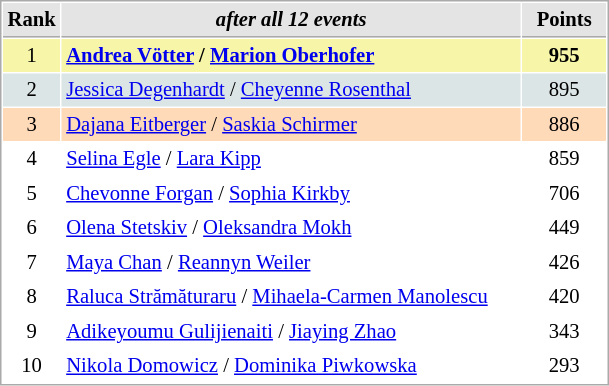<table cellspacing="1" cellpadding="3" style="border:1px solid #AAAAAA;font-size:86%">
<tr style="background-color: #E4E4E4;">
<th style="border-bottom:1px solid #AAAAAA; width: 10px;">Rank</th>
<th style="border-bottom:1px solid #AAAAAA; width: 300px;"><em>after all 12 events</em></th>
<th style="border-bottom:1px solid #AAAAAA; width: 50px;">Points</th>
</tr>
<tr style="background:#f7f6a8;">
<td align=center>1</td>
<td> <strong><a href='#'>Andrea Vötter</a> / <a href='#'>Marion Oberhofer</a></strong></td>
<td align=center><strong>955</strong></td>
</tr>
<tr style="background:#dce5e5;">
<td align=center>2</td>
<td> <a href='#'>Jessica Degenhardt</a> / <a href='#'>Cheyenne Rosenthal</a></td>
<td align=center>895</td>
</tr>
<tr style="background:#ffdab9;">
<td align=center>3</td>
<td> <a href='#'>Dajana Eitberger</a> / <a href='#'>Saskia Schirmer</a></td>
<td align=center>886</td>
</tr>
<tr>
<td align=center>4</td>
<td> <a href='#'>Selina Egle</a> / <a href='#'>Lara Kipp</a></td>
<td align=center>859</td>
</tr>
<tr>
<td align=center>5</td>
<td> <a href='#'>Chevonne Forgan</a> / <a href='#'>Sophia Kirkby</a></td>
<td align=center>706</td>
</tr>
<tr>
<td align=center>6</td>
<td> <a href='#'>Olena Stetskiv</a> / <a href='#'>Oleksandra Mokh</a></td>
<td align=center>449</td>
</tr>
<tr>
<td align=center>7</td>
<td> <a href='#'>Maya Chan</a> / <a href='#'>Reannyn Weiler</a></td>
<td align=center>426</td>
</tr>
<tr>
<td align=center>8</td>
<td> <a href='#'>Raluca Strămăturaru</a> / <a href='#'>Mihaela-Carmen Manolescu</a></td>
<td align=center>420</td>
</tr>
<tr>
<td align=center>9</td>
<td> <a href='#'>Adikeyoumu Gulijienaiti</a> / <a href='#'>Jiaying Zhao</a></td>
<td align=center>343</td>
</tr>
<tr>
<td align=center>10</td>
<td> <a href='#'>Nikola Domowicz</a> / <a href='#'>Dominika Piwkowska</a></td>
<td align=center>293</td>
</tr>
</table>
